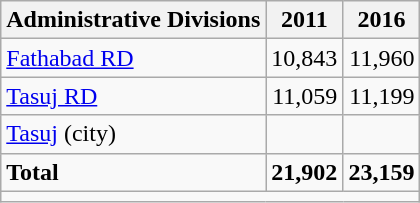<table class="wikitable">
<tr>
<th>Administrative Divisions</th>
<th>2011</th>
<th>2016</th>
</tr>
<tr>
<td><a href='#'>Fathabad RD</a></td>
<td style="text-align: right;">10,843</td>
<td style="text-align: right;">11,960</td>
</tr>
<tr>
<td><a href='#'>Tasuj RD</a></td>
<td style="text-align: right;">11,059</td>
<td style="text-align: right;">11,199</td>
</tr>
<tr>
<td><a href='#'>Tasuj</a> (city)</td>
<td style="text-align: right;"></td>
<td style="text-align: right;"></td>
</tr>
<tr>
<td><strong>Total</strong></td>
<td style="text-align: right;"><strong>21,902</strong></td>
<td style="text-align: right;"><strong>23,159</strong></td>
</tr>
<tr>
<td colspan=3></td>
</tr>
</table>
